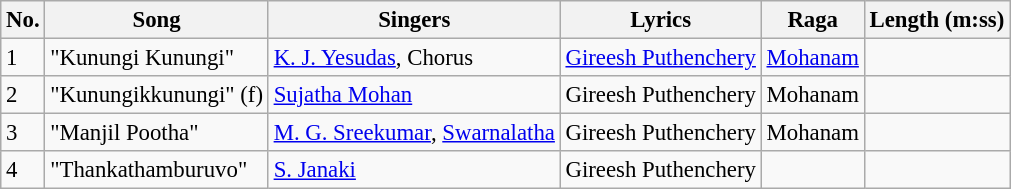<table class="wikitable" style="font-size:95%;">
<tr>
<th>No.</th>
<th>Song</th>
<th>Singers</th>
<th>Lyrics</th>
<th>Raga</th>
<th>Length (m:ss)</th>
</tr>
<tr>
<td>1</td>
<td>"Kunungi Kunungi"</td>
<td><a href='#'>K. J. Yesudas</a>, Chorus</td>
<td><a href='#'>Gireesh Puthenchery</a></td>
<td><a href='#'>Mohanam</a></td>
<td></td>
</tr>
<tr>
<td>2</td>
<td>"Kunungikkunungi" (f)</td>
<td><a href='#'>Sujatha Mohan</a></td>
<td>Gireesh Puthenchery</td>
<td>Mohanam</td>
<td></td>
</tr>
<tr>
<td>3</td>
<td>"Manjil Pootha"</td>
<td><a href='#'>M. G. Sreekumar</a>, <a href='#'>Swarnalatha</a></td>
<td>Gireesh Puthenchery</td>
<td>Mohanam</td>
<td></td>
</tr>
<tr>
<td>4</td>
<td>"Thankathamburuvo"</td>
<td><a href='#'>S. Janaki</a></td>
<td>Gireesh Puthenchery</td>
<td></td>
<td></td>
</tr>
</table>
